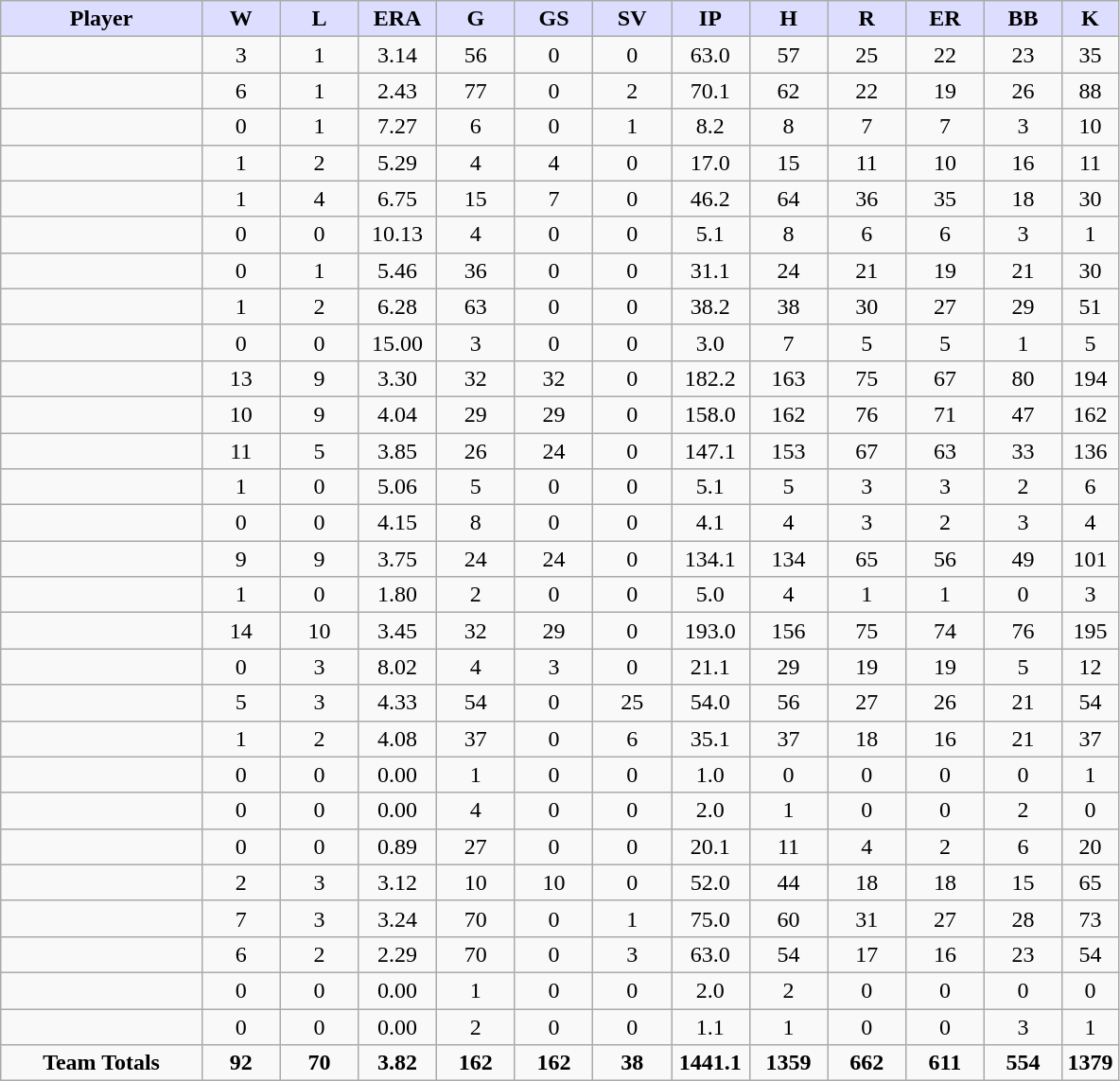<table class="wikitable sortable" style="text-align:center;">
<tr>
<th style="background:#ddf; width:18%;">Player</th>
<th style="background:#ddf; width:7%;">W</th>
<th style="background:#ddf; width:7%;">L</th>
<th style="background:#ddf; width:7%;">ERA</th>
<th style="background:#ddf; width:7%;">G</th>
<th style="background:#ddf; width:7%;">GS</th>
<th style="background:#ddf; width:7%;">SV</th>
<th style="background:#ddf; width:7%;">IP</th>
<th style="background:#ddf; width:7%;">H</th>
<th style="background:#ddf; width:7%;">R</th>
<th style="background:#ddf; width:7%;">ER</th>
<th style="background:#ddf; width:7%;">BB</th>
<th style="background:#ddf; width:7%;">K</th>
</tr>
<tr>
<td align=left></td>
<td>3</td>
<td>1</td>
<td>3.14</td>
<td>56</td>
<td>0</td>
<td>0</td>
<td>63.0</td>
<td>57</td>
<td>25</td>
<td>22</td>
<td>23</td>
<td>35</td>
</tr>
<tr>
<td align=left></td>
<td>6</td>
<td>1</td>
<td>2.43</td>
<td>77</td>
<td>0</td>
<td>2</td>
<td>70.1</td>
<td>62</td>
<td>22</td>
<td>19</td>
<td>26</td>
<td>88</td>
</tr>
<tr>
<td align=left></td>
<td>0</td>
<td>1</td>
<td>7.27</td>
<td>6</td>
<td>0</td>
<td>1</td>
<td>8.2</td>
<td>8</td>
<td>7</td>
<td>7</td>
<td>3</td>
<td>10</td>
</tr>
<tr>
<td align=left></td>
<td>1</td>
<td>2</td>
<td>5.29</td>
<td>4</td>
<td>4</td>
<td>0</td>
<td>17.0</td>
<td>15</td>
<td>11</td>
<td>10</td>
<td>16</td>
<td>11</td>
</tr>
<tr>
<td align=left></td>
<td>1</td>
<td>4</td>
<td>6.75</td>
<td>15</td>
<td>7</td>
<td>0</td>
<td>46.2</td>
<td>64</td>
<td>36</td>
<td>35</td>
<td>18</td>
<td>30</td>
</tr>
<tr>
<td align=left></td>
<td>0</td>
<td>0</td>
<td>10.13</td>
<td>4</td>
<td>0</td>
<td>0</td>
<td>5.1</td>
<td>8</td>
<td>6</td>
<td>6</td>
<td>3</td>
<td>1</td>
</tr>
<tr>
<td align=left></td>
<td>0</td>
<td>1</td>
<td>5.46</td>
<td>36</td>
<td>0</td>
<td>0</td>
<td>31.1</td>
<td>24</td>
<td>21</td>
<td>19</td>
<td>21</td>
<td>30</td>
</tr>
<tr>
<td align=left></td>
<td>1</td>
<td>2</td>
<td>6.28</td>
<td>63</td>
<td>0</td>
<td>0</td>
<td>38.2</td>
<td>38</td>
<td>30</td>
<td>27</td>
<td>29</td>
<td>51</td>
</tr>
<tr>
<td align=left></td>
<td>0</td>
<td>0</td>
<td>15.00</td>
<td>3</td>
<td>0</td>
<td>0</td>
<td>3.0</td>
<td>7</td>
<td>5</td>
<td>5</td>
<td>1</td>
<td>5</td>
</tr>
<tr>
<td align=left></td>
<td>13</td>
<td>9</td>
<td>3.30</td>
<td>32</td>
<td>32</td>
<td>0</td>
<td>182.2</td>
<td>163</td>
<td>75</td>
<td>67</td>
<td>80</td>
<td>194</td>
</tr>
<tr>
<td align=left></td>
<td>10</td>
<td>9</td>
<td>4.04</td>
<td>29</td>
<td>29</td>
<td>0</td>
<td>158.0</td>
<td>162</td>
<td>76</td>
<td>71</td>
<td>47</td>
<td>162</td>
</tr>
<tr>
<td align=left></td>
<td>11</td>
<td>5</td>
<td>3.85</td>
<td>26</td>
<td>24</td>
<td>0</td>
<td>147.1</td>
<td>153</td>
<td>67</td>
<td>63</td>
<td>33</td>
<td>136</td>
</tr>
<tr>
<td align=left></td>
<td>1</td>
<td>0</td>
<td>5.06</td>
<td>5</td>
<td>0</td>
<td>0</td>
<td>5.1</td>
<td>5</td>
<td>3</td>
<td>3</td>
<td>2</td>
<td>6</td>
</tr>
<tr>
<td align=left></td>
<td>0</td>
<td>0</td>
<td>4.15</td>
<td>8</td>
<td>0</td>
<td>0</td>
<td>4.1</td>
<td>4</td>
<td>3</td>
<td>2</td>
<td>3</td>
<td>4</td>
</tr>
<tr>
<td align=left></td>
<td>9</td>
<td>9</td>
<td>3.75</td>
<td>24</td>
<td>24</td>
<td>0</td>
<td>134.1</td>
<td>134</td>
<td>65</td>
<td>56</td>
<td>49</td>
<td>101</td>
</tr>
<tr>
<td align=left></td>
<td>1</td>
<td>0</td>
<td>1.80</td>
<td>2</td>
<td>0</td>
<td>0</td>
<td>5.0</td>
<td>4</td>
<td>1</td>
<td>1</td>
<td>0</td>
<td>3</td>
</tr>
<tr>
<td align=left></td>
<td>14</td>
<td>10</td>
<td>3.45</td>
<td>32</td>
<td>29</td>
<td>0</td>
<td>193.0</td>
<td>156</td>
<td>75</td>
<td>74</td>
<td>76</td>
<td>195</td>
</tr>
<tr>
<td align=left></td>
<td>0</td>
<td>3</td>
<td>8.02</td>
<td>4</td>
<td>3</td>
<td>0</td>
<td>21.1</td>
<td>29</td>
<td>19</td>
<td>19</td>
<td>5</td>
<td>12</td>
</tr>
<tr>
<td align=left></td>
<td>5</td>
<td>3</td>
<td>4.33</td>
<td>54</td>
<td>0</td>
<td>25</td>
<td>54.0</td>
<td>56</td>
<td>27</td>
<td>26</td>
<td>21</td>
<td>54</td>
</tr>
<tr>
<td align=left></td>
<td>1</td>
<td>2</td>
<td>4.08</td>
<td>37</td>
<td>0</td>
<td>6</td>
<td>35.1</td>
<td>37</td>
<td>18</td>
<td>16</td>
<td>21</td>
<td>37</td>
</tr>
<tr>
<td align=left></td>
<td>0</td>
<td>0</td>
<td>0.00</td>
<td>1</td>
<td>0</td>
<td>0</td>
<td>1.0</td>
<td>0</td>
<td>0</td>
<td>0</td>
<td>0</td>
<td>1</td>
</tr>
<tr>
<td align=left></td>
<td>0</td>
<td>0</td>
<td>0.00</td>
<td>4</td>
<td>0</td>
<td>0</td>
<td>2.0</td>
<td>1</td>
<td>0</td>
<td>0</td>
<td>2</td>
<td>0</td>
</tr>
<tr>
<td align=left></td>
<td>0</td>
<td>0</td>
<td>0.89</td>
<td>27</td>
<td>0</td>
<td>0</td>
<td>20.1</td>
<td>11</td>
<td>4</td>
<td>2</td>
<td>6</td>
<td>20</td>
</tr>
<tr>
<td align=left></td>
<td>2</td>
<td>3</td>
<td>3.12</td>
<td>10</td>
<td>10</td>
<td>0</td>
<td>52.0</td>
<td>44</td>
<td>18</td>
<td>18</td>
<td>15</td>
<td>65</td>
</tr>
<tr>
<td align=left></td>
<td>7</td>
<td>3</td>
<td>3.24</td>
<td>70</td>
<td>0</td>
<td>1</td>
<td>75.0</td>
<td>60</td>
<td>31</td>
<td>27</td>
<td>28</td>
<td>73</td>
</tr>
<tr>
<td align=left></td>
<td>6</td>
<td>2</td>
<td>2.29</td>
<td>70</td>
<td>0</td>
<td>3</td>
<td>63.0</td>
<td>54</td>
<td>17</td>
<td>16</td>
<td>23</td>
<td>54</td>
</tr>
<tr>
<td align=left></td>
<td>0</td>
<td>0</td>
<td>0.00</td>
<td>1</td>
<td>0</td>
<td>0</td>
<td>2.0</td>
<td>2</td>
<td>0</td>
<td>0</td>
<td>0</td>
<td>0</td>
</tr>
<tr>
<td align=left></td>
<td>0</td>
<td>0</td>
<td>0.00</td>
<td>2</td>
<td>0</td>
<td>0</td>
<td>1.1</td>
<td>1</td>
<td>0</td>
<td>0</td>
<td>3</td>
<td>1</td>
</tr>
<tr class="sortbottom">
<td><strong>Team Totals</strong></td>
<td><strong>92</strong></td>
<td><strong>70</strong></td>
<td><strong>3.82</strong></td>
<td><strong>162</strong></td>
<td><strong>162</strong></td>
<td><strong>38</strong></td>
<td><strong>1441.1</strong></td>
<td><strong>1359</strong></td>
<td><strong>662</strong></td>
<td><strong>611</strong></td>
<td><strong>554</strong></td>
<td><strong>1379</strong></td>
</tr>
</table>
